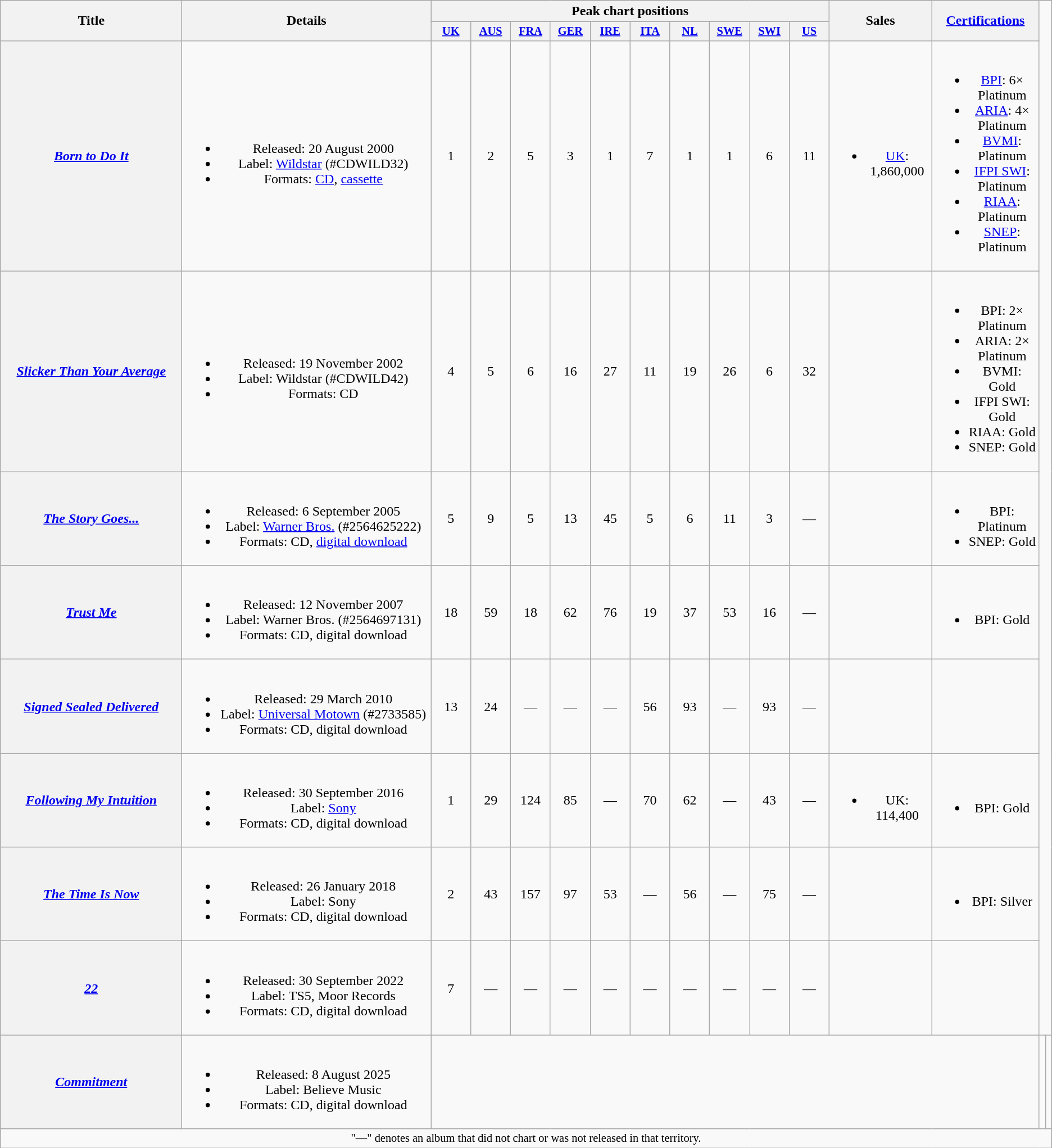<table class="wikitable plainrowheaders" style="text-align:center;" border="1">
<tr>
<th scope="col" rowspan="2" style="width:13em;">Title</th>
<th scope="col" rowspan="2" style="width:18em;">Details</th>
<th scope="col" colspan="10">Peak chart positions</th>
<th scope="col" rowspan="2">Sales</th>
<th scope="col" rowspan="2"><a href='#'>Certifications</a></th>
</tr>
<tr>
<th scope="col" style="width:3em;font-size:85%;"><a href='#'>UK</a><br></th>
<th scope="col" style="width:3em;font-size:85%;"><a href='#'>AUS</a><br></th>
<th scope="col" style="width:3em;font-size:85%;"><a href='#'>FRA</a><br></th>
<th scope="col" style="width:3em;font-size:85%;"><a href='#'>GER</a><br></th>
<th scope="col" style="width:3em;font-size:85%;"><a href='#'>IRE</a><br></th>
<th scope="col" style="width:3em;font-size:85%;"><a href='#'>ITA</a><br></th>
<th scope="col" style="width:3em;font-size:85%;"><a href='#'>NL</a><br></th>
<th scope="col" style="width:3em;font-size:85%;"><a href='#'>SWE</a><br></th>
<th scope="col" style="width:3em;font-size:85%;"><a href='#'>SWI</a><br></th>
<th scope="col" style="width:3em;font-size:85%;"><a href='#'>US</a><br></th>
</tr>
<tr>
<th scope="row"><em><a href='#'>Born to Do It</a></em></th>
<td><br><ul><li>Released: 20 August 2000</li><li>Label: <a href='#'>Wildstar</a> <span>(#CDWILD32)</span></li><li>Formats: <a href='#'>CD</a>, <a href='#'>cassette</a></li></ul></td>
<td>1</td>
<td>2</td>
<td>5</td>
<td>3</td>
<td>1</td>
<td>7</td>
<td>1</td>
<td>1</td>
<td>6</td>
<td>11</td>
<td><br><ul><li><a href='#'>UK</a>: 1,860,000</li></ul></td>
<td><br><ul><li><a href='#'>BPI</a>: 6× Platinum</li><li><a href='#'>ARIA</a>: 4× Platinum</li><li><a href='#'>BVMI</a>: Platinum</li><li><a href='#'>IFPI SWI</a>: Platinum</li><li><a href='#'>RIAA</a>: Platinum</li><li><a href='#'>SNEP</a>: Platinum</li></ul></td>
</tr>
<tr>
<th scope="row"><em><a href='#'>Slicker Than Your Average</a></em></th>
<td><br><ul><li>Released: 19 November 2002</li><li>Label: Wildstar <span>(#CDWILD42)</span></li><li>Formats: CD</li></ul></td>
<td>4</td>
<td>5</td>
<td>6</td>
<td>16</td>
<td>27</td>
<td>11</td>
<td>19</td>
<td>26</td>
<td>6</td>
<td>32</td>
<td></td>
<td><br><ul><li>BPI: 2× Platinum</li><li>ARIA: 2× Platinum</li><li>BVMI: Gold</li><li>IFPI SWI: Gold</li><li>RIAA: Gold</li><li>SNEP: Gold</li></ul></td>
</tr>
<tr>
<th scope="row"><em><a href='#'>The Story Goes...</a></em></th>
<td><br><ul><li>Released: 6 September 2005</li><li>Label: <a href='#'>Warner Bros.</a> <span>(#2564625222)</span></li><li>Formats: CD, <a href='#'>digital download</a></li></ul></td>
<td>5</td>
<td>9</td>
<td>5</td>
<td>13</td>
<td>45</td>
<td>5</td>
<td>6</td>
<td>11</td>
<td>3</td>
<td>—</td>
<td></td>
<td><br><ul><li>BPI: Platinum</li><li>SNEP: Gold</li></ul></td>
</tr>
<tr>
<th scope="row"><em><a href='#'>Trust Me</a></em></th>
<td><br><ul><li>Released: 12 November 2007</li><li>Label: Warner Bros. <span>(#2564697131)</span></li><li>Formats: CD, digital download</li></ul></td>
<td>18</td>
<td>59</td>
<td>18</td>
<td>62</td>
<td>76</td>
<td>19</td>
<td>37</td>
<td>53</td>
<td>16</td>
<td>—</td>
<td></td>
<td><br><ul><li>BPI: Gold</li></ul></td>
</tr>
<tr>
<th scope="row"><em><a href='#'>Signed Sealed Delivered</a></em></th>
<td><br><ul><li>Released: 29 March 2010</li><li>Label: <a href='#'>Universal Motown</a> <span>(#2733585)</span></li><li>Formats: CD, digital download</li></ul></td>
<td>13</td>
<td>24</td>
<td>—</td>
<td>—</td>
<td>—</td>
<td>56</td>
<td>93</td>
<td>—</td>
<td>93</td>
<td>—</td>
<td></td>
<td></td>
</tr>
<tr>
<th scope="row"><em><a href='#'>Following My Intuition</a></em></th>
<td><br><ul><li>Released: 30 September 2016</li><li>Label: <a href='#'>Sony</a></li><li>Formats: CD, digital download</li></ul></td>
<td>1</td>
<td>29</td>
<td>124</td>
<td>85</td>
<td>—</td>
<td>70</td>
<td>62</td>
<td>—</td>
<td>43</td>
<td>—</td>
<td><br><ul><li>UK: 114,400</li></ul></td>
<td><br><ul><li>BPI: Gold</li></ul></td>
</tr>
<tr>
<th scope="row"><em><a href='#'>The Time Is Now</a></em></th>
<td><br><ul><li>Released: 26 January 2018</li><li>Label: Sony</li><li>Formats: CD, digital download</li></ul></td>
<td>2</td>
<td>43</td>
<td>157</td>
<td>97</td>
<td>53</td>
<td>—</td>
<td>56</td>
<td>—</td>
<td>75</td>
<td>—</td>
<td></td>
<td><br><ul><li>BPI: Silver</li></ul></td>
</tr>
<tr>
<th scope="row"><em><a href='#'>22</a></em></th>
<td><br><ul><li>Released: 30 September 2022</li><li>Label: TS5, Moor Records</li><li>Formats: CD, digital download</li></ul></td>
<td>7</td>
<td>—</td>
<td>—</td>
<td>—</td>
<td>—</td>
<td>—</td>
<td>—</td>
<td>—</td>
<td>—</td>
<td>—</td>
<td></td>
<td></td>
</tr>
<tr>
<th scope="row"><em><a href='#'>Commitment</a></em></th>
<td><br><ul><li>Released: 8 August 2025</li><li>Label: Believe Music</li><li>Formats: CD, digital download</li></ul></td>
<td colspan="12"></td>
<td></td>
<td></td>
</tr>
<tr>
<td colspan="20" style="font-size:85%">"—" denotes an album that did not chart or was not released in that territory.</td>
</tr>
</table>
